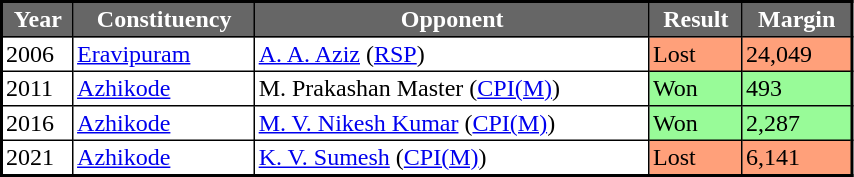<table width="45%" cellpadding="2" cellspacing="0" border="1" style="border-collapse: collapse; border: 2px #000000 solid" style="font-size: 94%;">
<tr>
<th style="background-color:#666666; color:white">Year</th>
<th style="background-color:#666666; color:white">Constituency</th>
<th style="background-color:#666666; color:white">Opponent</th>
<th style="background-color:#666666; color:white">Result</th>
<th style="background-color:#666666; color:white">Margin</th>
</tr>
<tr --->
<td>2006</td>
<td><a href='#'>Eravipuram</a></td>
<td><a href='#'>A. A. Aziz</a> (<a href='#'>RSP</a>)</td>
<td style="background: #FFA07A;">Lost</td>
<td style="background: #FFA07A;">24,049</td>
</tr>
<tr --->
<td>2011</td>
<td><a href='#'>Azhikode</a></td>
<td>M. Prakashan Master (<a href='#'>CPI(M)</a>)</td>
<td style="background: #98FB98;">Won</td>
<td style="background: #98FB98;">493</td>
</tr>
<tr --->
<td>2016</td>
<td><a href='#'>Azhikode</a></td>
<td><a href='#'>M. V. Nikesh Kumar</a> (<a href='#'>CPI(M)</a>)</td>
<td style="background: #98FB98;">Won</td>
<td style="background: #98FB98;">2,287</td>
</tr>
<tr --->
<td>2021</td>
<td><a href='#'>Azhikode</a></td>
<td><a href='#'>K. V. Sumesh</a> (<a href='#'>CPI(M)</a>)</td>
<td style="background: #FFA07A;">Lost</td>
<td style="background: #FFA07A;">6,141</td>
</tr>
</table>
